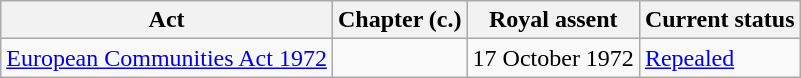<table class="wikitable sortable">
<tr>
<th>Act</th>
<th>Chapter (c.)</th>
<th>Royal assent</th>
<th>Current status</th>
</tr>
<tr>
<td><a href='#'>European Communities Act 1972</a></td>
<td></td>
<td>17 October 1972</td>
<td><a href='#'>Repealed</a></td>
</tr>
</table>
